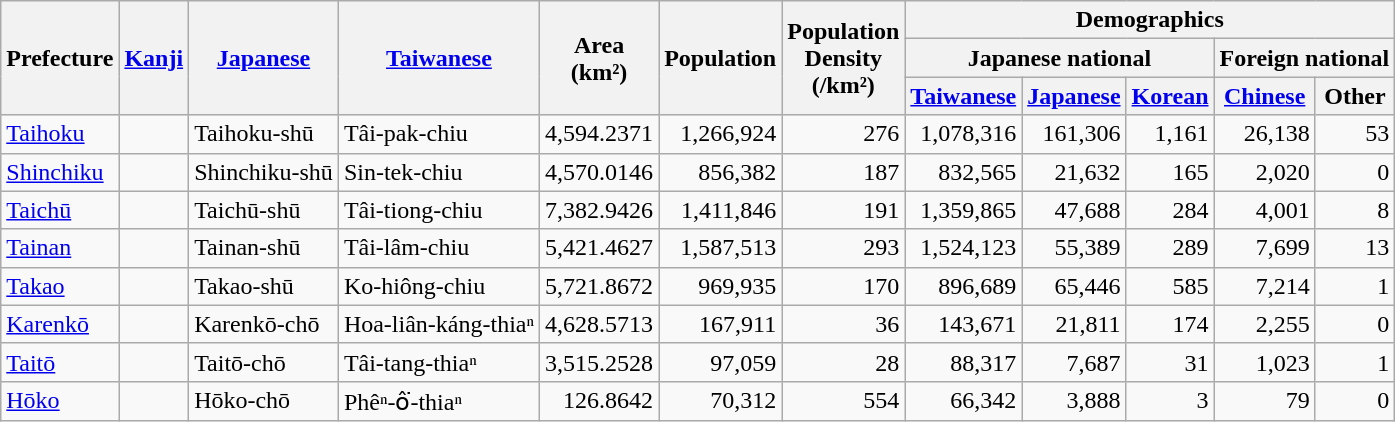<table class=wikitable>
<tr>
<th rowspan=3>Prefecture</th>
<th rowspan=3><a href='#'>Kanji</a></th>
<th rowspan=3><a href='#'>Japanese</a></th>
<th rowspan=3><a href='#'>Taiwanese</a></th>
<th rowspan=3>Area<br>(km²)</th>
<th rowspan=3>Population</th>
<th rowspan=3>Population<br>Density<br>(/km²)</th>
<th colspan=5>Demographics</th>
</tr>
<tr>
<th colspan=3>Japanese national</th>
<th colspan=2>Foreign national</th>
</tr>
<tr>
<th><a href='#'>Taiwanese</a></th>
<th><a href='#'>Japanese</a></th>
<th><a href='#'>Korean</a></th>
<th><a href='#'>Chinese</a></th>
<th>Other</th>
</tr>
<tr>
<td><a href='#'>Taihoku</a></td>
<td></td>
<td>Taihoku-shū</td>
<td>Tâi-pak-chiu</td>
<td align=right>4,594.2371</td>
<td align=right>1,266,924</td>
<td align=right>276</td>
<td align=right>1,078,316</td>
<td align=right>161,306</td>
<td align=right>1,161</td>
<td align=right>26,138</td>
<td align=right>53</td>
</tr>
<tr>
<td><a href='#'>Shinchiku</a></td>
<td></td>
<td>Shinchiku-shū</td>
<td>Sin-tek-chiu</td>
<td align=right>4,570.0146</td>
<td align=right>856,382</td>
<td align=right>187</td>
<td align=right>832,565</td>
<td align=right>21,632</td>
<td align=right>165</td>
<td align=right>2,020</td>
<td align=right>0</td>
</tr>
<tr>
<td><a href='#'>Taichū</a></td>
<td></td>
<td>Taichū-shū</td>
<td>Tâi-tiong-chiu</td>
<td align=right>7,382.9426</td>
<td align=right>1,411,846</td>
<td align=right>191</td>
<td align=right>1,359,865</td>
<td align=right>47,688</td>
<td align=right>284</td>
<td align=right>4,001</td>
<td align=right>8</td>
</tr>
<tr>
<td><a href='#'>Tainan</a></td>
<td></td>
<td>Tainan-shū</td>
<td>Tâi-lâm-chiu</td>
<td align=right>5,421.4627</td>
<td align=right>1,587,513</td>
<td align=right>293</td>
<td align=right>1,524,123</td>
<td align=right>55,389</td>
<td align=right>289</td>
<td align=right>7,699</td>
<td align=right>13</td>
</tr>
<tr>
<td><a href='#'>Takao</a></td>
<td></td>
<td>Takao-shū</td>
<td>Ko-hiông-chiu</td>
<td align=right>5,721.8672</td>
<td align=right>969,935</td>
<td align=right>170</td>
<td align=right>896,689</td>
<td align=right>65,446</td>
<td align=right>585</td>
<td align=right>7,214</td>
<td align=right>1</td>
</tr>
<tr>
<td><a href='#'>Karenkō</a></td>
<td></td>
<td>Karenkō-chō</td>
<td>Hoa-liân-káng-thiaⁿ</td>
<td align=right>4,628.5713</td>
<td align=right>167,911</td>
<td align=right>36</td>
<td align=right>143,671</td>
<td align=right>21,811</td>
<td align=right>174</td>
<td align=right>2,255</td>
<td align=right>0</td>
</tr>
<tr>
<td><a href='#'>Taitō</a></td>
<td></td>
<td>Taitō-chō</td>
<td>Tâi-tang-thiaⁿ</td>
<td align=right>3,515.2528</td>
<td align=right>97,059</td>
<td align=right>28</td>
<td align=right>88,317</td>
<td align=right>7,687</td>
<td align=right>31</td>
<td align=right>1,023</td>
<td align=right>1</td>
</tr>
<tr>
<td><a href='#'>Hōko</a></td>
<td></td>
<td>Hōko-chō</td>
<td>Phêⁿ-ô͘-thiaⁿ</td>
<td align=right>126.8642</td>
<td align=right>70,312</td>
<td align=right>554</td>
<td align=right>66,342</td>
<td align=right>3,888</td>
<td align=right>3</td>
<td align=right>79</td>
<td align=right>0</td>
</tr>
</table>
